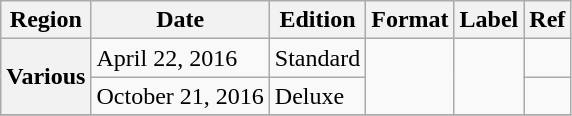<table class="wikitable plainrowheaders">
<tr>
<th scope="col">Region</th>
<th scope="col">Date</th>
<th scope="col">Edition</th>
<th scope="col">Format</th>
<th scope="col">Label</th>
<th scope="col">Ref</th>
</tr>
<tr>
<th rowspan="2" scope="row">Various</th>
<td rowspan="1">April 22, 2016</td>
<td rowspan="1">Standard</td>
<td rowspan="2"></td>
<td rowspan="2"></td>
<td style="text-align:center;"></td>
</tr>
<tr>
<td rowspan="1">October 21, 2016</td>
<td rowspan="1">Deluxe</td>
<td style="text-align:center;"></td>
</tr>
<tr>
</tr>
</table>
